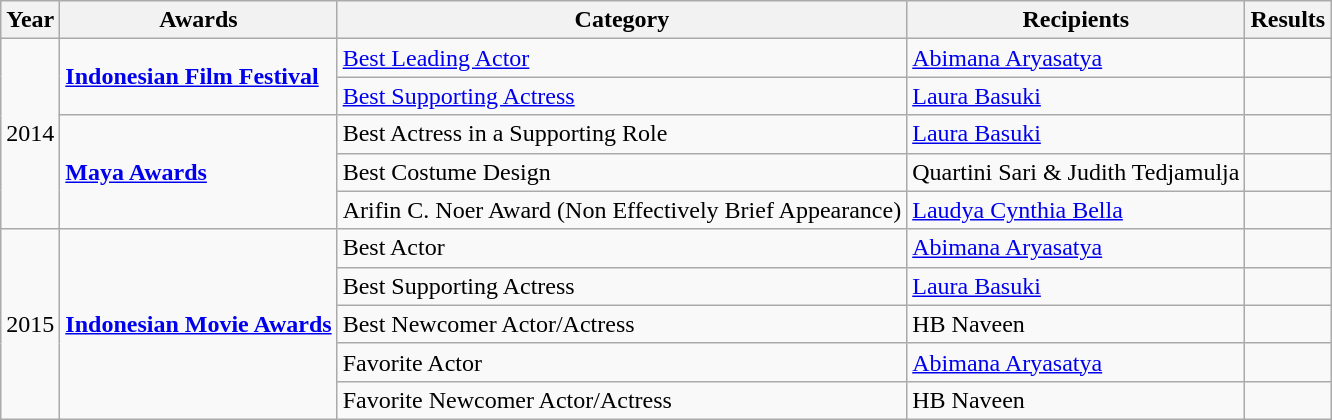<table class="wikitable">
<tr>
<th>Year</th>
<th>Awards</th>
<th>Category</th>
<th>Recipients</th>
<th>Results</th>
</tr>
<tr>
<td rowspan= "5">2014</td>
<td rowspan= "2"><strong><a href='#'>Indonesian Film Festival</a></strong></td>
<td><a href='#'>Best Leading Actor</a></td>
<td><a href='#'>Abimana Aryasatya</a></td>
<td></td>
</tr>
<tr>
<td><a href='#'>Best Supporting Actress</a></td>
<td><a href='#'>Laura Basuki</a></td>
<td></td>
</tr>
<tr>
<td rowspan= "3"><strong><a href='#'>Maya Awards</a></strong></td>
<td>Best Actress in a Supporting Role</td>
<td><a href='#'>Laura Basuki</a></td>
<td></td>
</tr>
<tr>
<td>Best Costume Design</td>
<td>Quartini Sari & Judith Tedjamulja</td>
<td></td>
</tr>
<tr>
<td>Arifin C. Noer Award (Non Effectively Brief Appearance)</td>
<td><a href='#'>Laudya Cynthia Bella</a></td>
<td></td>
</tr>
<tr>
<td rowspan= "5">2015</td>
<td rowspan= "5"><strong><a href='#'>Indonesian Movie Awards</a></strong></td>
<td>Best Actor</td>
<td><a href='#'>Abimana Aryasatya</a></td>
<td></td>
</tr>
<tr>
<td>Best Supporting Actress</td>
<td><a href='#'>Laura Basuki</a></td>
<td></td>
</tr>
<tr>
<td>Best Newcomer Actor/Actress</td>
<td>HB Naveen</td>
<td></td>
</tr>
<tr>
<td>Favorite Actor</td>
<td><a href='#'>Abimana Aryasatya</a></td>
<td></td>
</tr>
<tr>
<td>Favorite Newcomer Actor/Actress</td>
<td>HB Naveen</td>
<td></td>
</tr>
</table>
